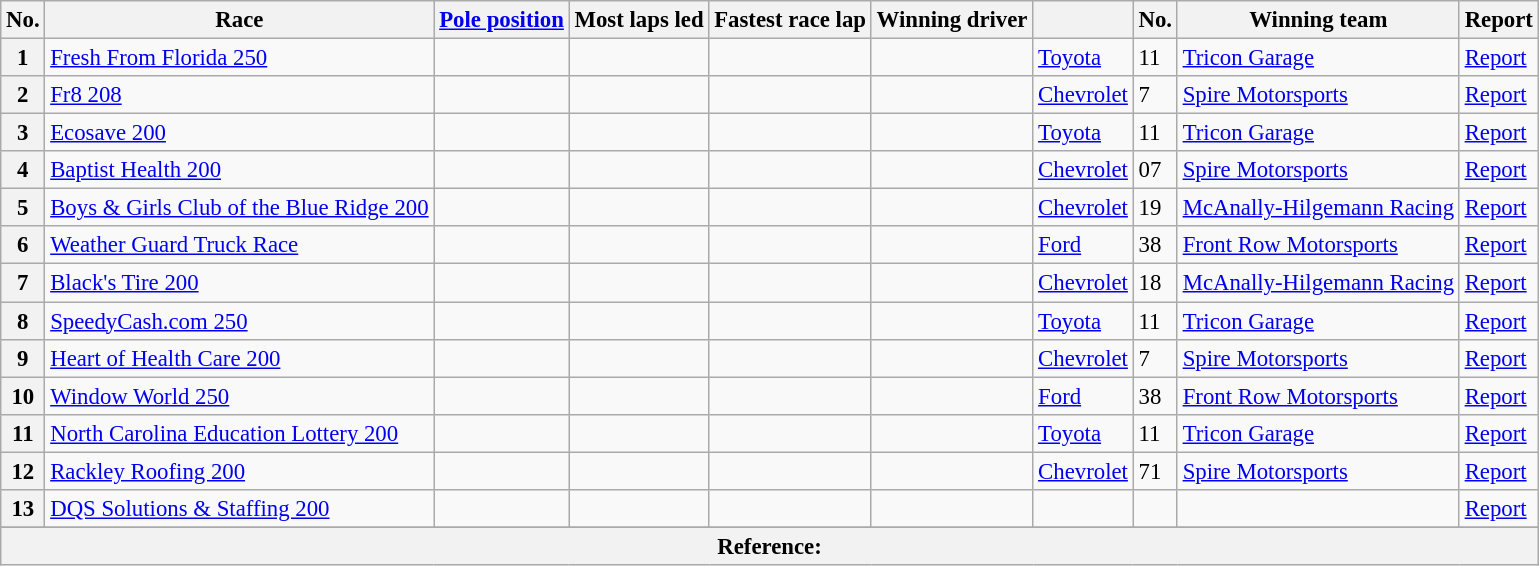<table class="wikitable" style="font-size:95%">
<tr>
<th>No.</th>
<th>Race</th>
<th><a href='#'>Pole position</a></th>
<th>Most laps led</th>
<th>Fastest race lap</th>
<th>Winning driver</th>
<th></th>
<th>No.</th>
<th>Winning team</th>
<th>Report</th>
</tr>
<tr>
<th>1</th>
<td><a href='#'>Fresh From Florida 250</a></td>
<td></td>
<td></td>
<td></td>
<td></td>
<td><a href='#'>Toyota</a></td>
<td>11</td>
<td><a href='#'>Tricon Garage</a></td>
<td><a href='#'>Report</a></td>
</tr>
<tr>
<th>2</th>
<td><a href='#'>Fr8 208</a></td>
<td></td>
<td></td>
<td></td>
<td></td>
<td><a href='#'>Chevrolet</a></td>
<td>7</td>
<td><a href='#'>Spire Motorsports</a></td>
<td><a href='#'>Report</a></td>
</tr>
<tr>
<th>3</th>
<td><a href='#'>Ecosave 200</a></td>
<td></td>
<td></td>
<td></td>
<td></td>
<td><a href='#'>Toyota</a></td>
<td>11</td>
<td><a href='#'>Tricon Garage</a></td>
<td><a href='#'>Report</a></td>
</tr>
<tr>
<th>4</th>
<td><a href='#'>Baptist Health 200</a></td>
<td></td>
<td></td>
<td></td>
<td></td>
<td><a href='#'>Chevrolet</a></td>
<td>07</td>
<td><a href='#'>Spire Motorsports</a></td>
<td><a href='#'>Report</a></td>
</tr>
<tr>
<th>5</th>
<td><a href='#'>Boys & Girls Club of the Blue Ridge 200</a></td>
<td></td>
<td></td>
<td></td>
<td></td>
<td><a href='#'>Chevrolet</a></td>
<td>19</td>
<td><a href='#'>McAnally-Hilgemann Racing</a></td>
<td><a href='#'>Report</a></td>
</tr>
<tr>
<th>6</th>
<td><a href='#'>Weather Guard Truck Race</a></td>
<td></td>
<td></td>
<td></td>
<td></td>
<td><a href='#'>Ford</a></td>
<td>38</td>
<td><a href='#'>Front Row Motorsports</a></td>
<td><a href='#'>Report</a></td>
</tr>
<tr>
<th>7</th>
<td><a href='#'>Black's Tire 200</a></td>
<td></td>
<td></td>
<td></td>
<td></td>
<td><a href='#'>Chevrolet</a></td>
<td>18</td>
<td><a href='#'>McAnally-Hilgemann Racing</a></td>
<td><a href='#'>Report</a></td>
</tr>
<tr>
<th>8</th>
<td><a href='#'>SpeedyCash.com 250</a></td>
<td></td>
<td></td>
<td></td>
<td></td>
<td><a href='#'>Toyota</a></td>
<td>11</td>
<td><a href='#'>Tricon Garage</a></td>
<td><a href='#'>Report</a></td>
</tr>
<tr>
<th>9</th>
<td><a href='#'>Heart of Health Care 200</a></td>
<td></td>
<td></td>
<td></td>
<td></td>
<td><a href='#'>Chevrolet</a></td>
<td>7</td>
<td><a href='#'>Spire Motorsports</a></td>
<td><a href='#'>Report</a></td>
</tr>
<tr>
<th>10</th>
<td><a href='#'>Window World 250</a></td>
<td></td>
<td></td>
<td></td>
<td></td>
<td><a href='#'>Ford</a></td>
<td>38</td>
<td><a href='#'>Front Row Motorsports</a></td>
<td><a href='#'>Report</a></td>
</tr>
<tr>
<th>11</th>
<td><a href='#'>North Carolina Education Lottery 200</a></td>
<td></td>
<td></td>
<td></td>
<td></td>
<td><a href='#'>Toyota</a></td>
<td>11</td>
<td><a href='#'>Tricon Garage</a></td>
<td><a href='#'>Report</a></td>
</tr>
<tr>
<th>12</th>
<td><a href='#'>Rackley Roofing 200</a></td>
<td></td>
<td></td>
<td></td>
<td></td>
<td><a href='#'>Chevrolet</a></td>
<td>71</td>
<td><a href='#'>Spire Motorsports</a></td>
<td><a href='#'>Report</a></td>
</tr>
<tr>
<th>13</th>
<td><a href='#'>DQS Solutions & Staffing 200</a></td>
<td></td>
<td></td>
<td></td>
<td></td>
<td></td>
<td></td>
<td></td>
<td><a href='#'>Report</a></td>
</tr>
<tr>
</tr>
<tr>
<th colspan="10">Reference:</th>
</tr>
</table>
